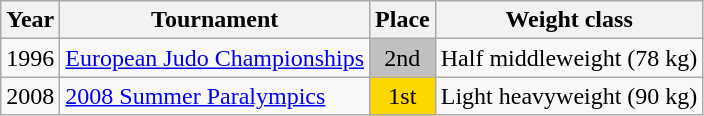<table class=wikitable>
<tr>
<th>Year</th>
<th>Tournament</th>
<th>Place</th>
<th>Weight class</th>
</tr>
<tr>
<td>1996</td>
<td><a href='#'>European Judo Championships</a></td>
<td bgcolor="silver" align="center">2nd</td>
<td>Half middleweight (78 kg)</td>
</tr>
<tr>
<td>2008</td>
<td><a href='#'>2008 Summer Paralympics</a></td>
<td bgcolor="gold" align="center">1st</td>
<td>Light heavyweight (90 kg)</td>
</tr>
</table>
